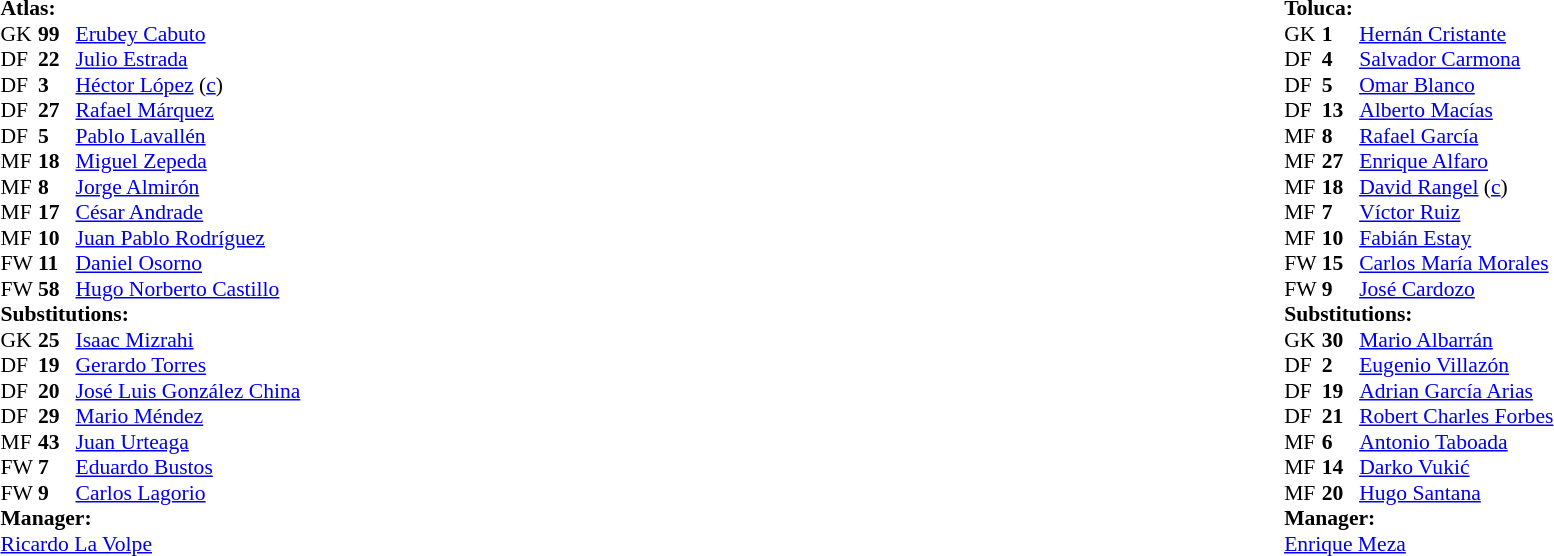<table width="100%">
<tr>
<td valign="top" width="50%"><br><table style="font-size: 90%" cellspacing="0" cellpadding="0">
<tr>
<td colspan="4"><strong>Atlas:</strong></td>
</tr>
<tr>
<th width=25></th>
<th width=25></th>
</tr>
<tr>
<td>GK</td>
<td><strong>99</strong></td>
<td> <a href='#'>Erubey Cabuto</a></td>
</tr>
<tr>
<td>DF</td>
<td><strong>22</strong></td>
<td> <a href='#'>Julio Estrada</a></td>
</tr>
<tr>
<td>DF</td>
<td><strong>3</strong></td>
<td> <a href='#'>Héctor López</a> (<a href='#'>c</a>)</td>
</tr>
<tr>
<td>DF</td>
<td><strong>27</strong></td>
<td> <a href='#'>Rafael Márquez</a></td>
<td></td>
</tr>
<tr>
<td>DF</td>
<td><strong>5</strong></td>
<td> <a href='#'>Pablo Lavallén</a></td>
<td></td>
<td></td>
</tr>
<tr>
<td>MF</td>
<td><strong>18</strong></td>
<td> <a href='#'>Miguel Zepeda</a></td>
</tr>
<tr>
<td>MF</td>
<td><strong>8</strong></td>
<td> <a href='#'>Jorge Almirón</a></td>
<td></td>
<td></td>
</tr>
<tr>
<td>MF</td>
<td><strong>17</strong></td>
<td> <a href='#'>César Andrade</a></td>
<td></td>
</tr>
<tr>
<td>MF</td>
<td><strong>10</strong></td>
<td> <a href='#'>Juan Pablo Rodríguez</a></td>
</tr>
<tr>
<td>FW</td>
<td><strong>11</strong></td>
<td> <a href='#'>Daniel Osorno</a></td>
</tr>
<tr>
<td>FW</td>
<td><strong>58</strong></td>
<td> <a href='#'>Hugo Norberto Castillo</a></td>
</tr>
<tr>
<td colspan=3><strong>Substitutions:</strong></td>
</tr>
<tr>
<td>GK</td>
<td><strong>25</strong></td>
<td> <a href='#'>Isaac Mizrahi</a></td>
</tr>
<tr>
<td>DF</td>
<td><strong>19</strong></td>
<td> <a href='#'>Gerardo Torres</a></td>
<td></td>
<td> </td>
</tr>
<tr>
<td>DF</td>
<td><strong>20</strong></td>
<td> <a href='#'>José Luis González China</a></td>
</tr>
<tr>
<td>DF</td>
<td><strong>29</strong></td>
<td> <a href='#'>Mario Méndez</a></td>
</tr>
<tr>
<td>MF</td>
<td><strong>43</strong></td>
<td> <a href='#'>Juan Urteaga</a></td>
<td></td>
<td></td>
</tr>
<tr>
<td>FW</td>
<td><strong>7</strong></td>
<td> <a href='#'>Eduardo Bustos</a></td>
<td></td>
<td></td>
</tr>
<tr>
<td>FW</td>
<td><strong>9</strong></td>
<td> <a href='#'>Carlos Lagorio</a></td>
</tr>
<tr>
<td colspan=3><strong>Manager:</strong></td>
</tr>
<tr>
<td colspan=4> <a href='#'>Ricardo La Volpe</a></td>
</tr>
</table>
</td>
<td valign=top></td>
<td valign=top width=50%><br><table style="font-size: 90%" cellspacing="0" cellpadding="0" align=center>
<tr>
<td colspan="4"><strong>Toluca:</strong></td>
</tr>
<tr>
<th width=25></th>
<th width=25></th>
</tr>
<tr>
<td>GK</td>
<td><strong>1</strong></td>
<td> <a href='#'>Hernán Cristante</a></td>
</tr>
<tr>
<td>DF</td>
<td><strong>4</strong></td>
<td> <a href='#'>Salvador Carmona</a></td>
<td></td>
</tr>
<tr>
<td>DF</td>
<td><strong>5</strong></td>
<td> <a href='#'>Omar Blanco</a></td>
</tr>
<tr>
<td>DF</td>
<td><strong>13</strong></td>
<td> <a href='#'>Alberto Macías</a></td>
</tr>
<tr>
<td>MF</td>
<td><strong>8</strong></td>
<td> <a href='#'>Rafael García</a></td>
</tr>
<tr>
<td>MF</td>
<td><strong>27</strong></td>
<td> <a href='#'>Enrique Alfaro</a></td>
<td></td>
<td></td>
</tr>
<tr>
<td>MF</td>
<td><strong>18</strong></td>
<td> <a href='#'>David Rangel</a> (<a href='#'>c</a>)</td>
</tr>
<tr>
<td>MF</td>
<td><strong>7</strong></td>
<td> <a href='#'>Víctor Ruiz</a></td>
<td></td>
</tr>
<tr>
<td>MF</td>
<td><strong>10</strong></td>
<td> <a href='#'>Fabián Estay</a></td>
</tr>
<tr>
<td>FW</td>
<td><strong>15</strong></td>
<td> <a href='#'>Carlos María Morales</a></td>
<td></td>
<td></td>
</tr>
<tr>
<td>FW</td>
<td><strong>9</strong></td>
<td> <a href='#'>José Cardozo</a></td>
</tr>
<tr>
<td colspan=3><strong>Substitutions:</strong></td>
</tr>
<tr>
<td>GK</td>
<td><strong>30</strong></td>
<td> <a href='#'>Mario Albarrán</a></td>
</tr>
<tr>
<td>DF</td>
<td><strong>2</strong></td>
<td> <a href='#'>Eugenio Villazón</a></td>
</tr>
<tr>
<td>DF</td>
<td><strong>19</strong></td>
<td> <a href='#'>Adrian García Arias</a></td>
<td></td>
<td></td>
</tr>
<tr>
<td>DF</td>
<td><strong>21</strong></td>
<td> <a href='#'>Robert Charles Forbes</a></td>
</tr>
<tr>
<td>MF</td>
<td><strong>6</strong></td>
<td> <a href='#'>Antonio Taboada</a></td>
</tr>
<tr>
<td>MF</td>
<td><strong>14</strong></td>
<td> <a href='#'>Darko Vukić</a></td>
<td></td>
<td></td>
</tr>
<tr>
<td>MF</td>
<td><strong>20</strong></td>
<td> <a href='#'>Hugo Santana</a></td>
<td></td>
<td></td>
</tr>
<tr>
<td colspan=3><strong>Manager:</strong></td>
</tr>
<tr>
<td colspan=4> <a href='#'>Enrique Meza</a></td>
</tr>
</table>
</td>
</tr>
</table>
